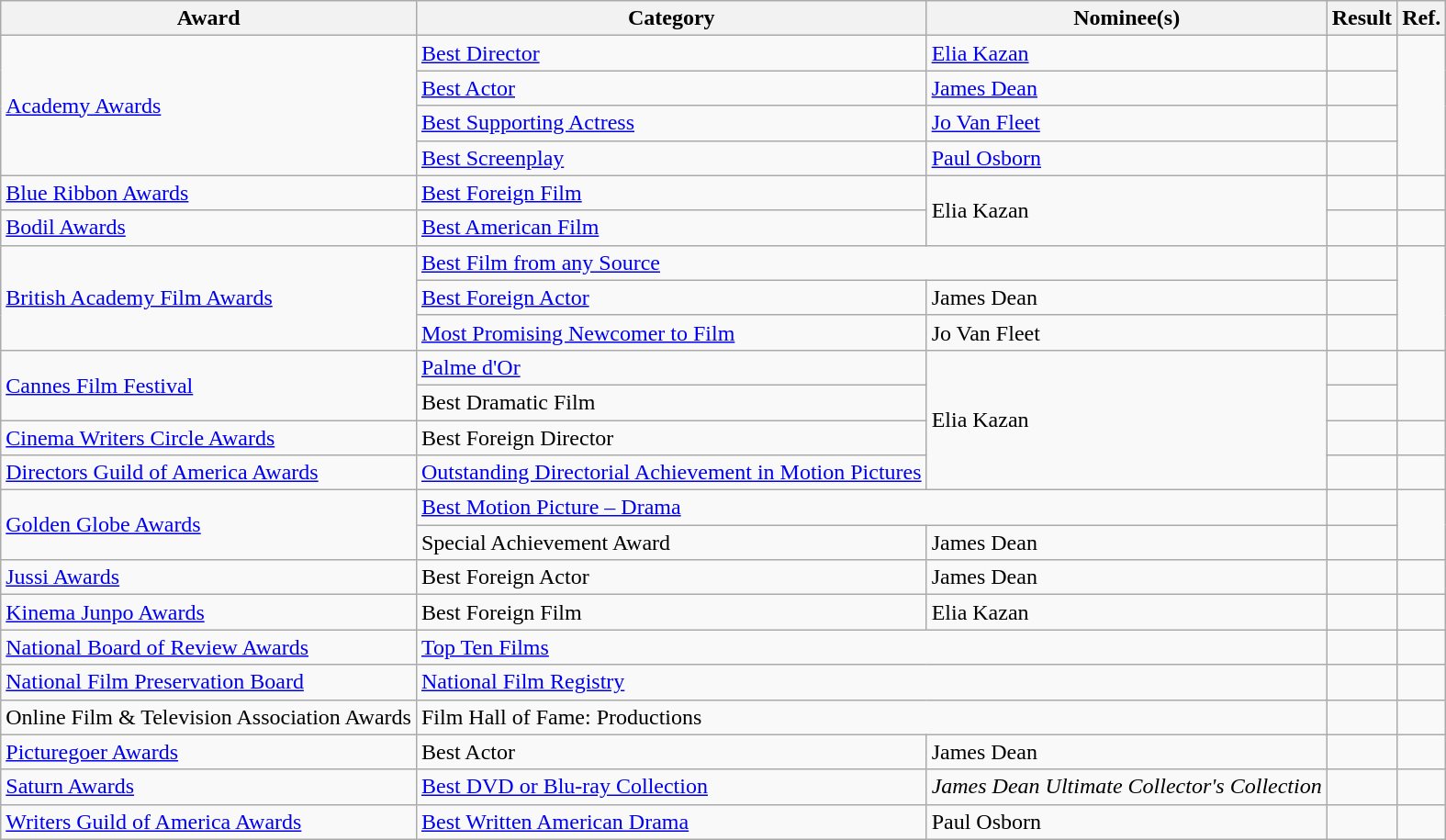<table class="wikitable plainrowheaders">
<tr>
<th>Award</th>
<th>Category</th>
<th>Nominee(s)</th>
<th>Result</th>
<th>Ref.</th>
</tr>
<tr>
<td rowspan="4"><a href='#'>Academy Awards</a></td>
<td><a href='#'>Best Director</a></td>
<td><a href='#'>Elia Kazan</a></td>
<td></td>
<td align="center" rowspan="4"></td>
</tr>
<tr>
<td><a href='#'>Best Actor</a></td>
<td><a href='#'>James Dean</a></td>
<td></td>
</tr>
<tr>
<td><a href='#'>Best Supporting Actress</a></td>
<td><a href='#'>Jo Van Fleet</a></td>
<td></td>
</tr>
<tr>
<td><a href='#'>Best Screenplay</a></td>
<td><a href='#'>Paul Osborn</a></td>
<td></td>
</tr>
<tr>
<td><a href='#'>Blue Ribbon Awards</a></td>
<td><a href='#'>Best Foreign Film</a></td>
<td rowspan="2">Elia Kazan</td>
<td></td>
<td align="center"></td>
</tr>
<tr>
<td><a href='#'>Bodil Awards</a></td>
<td><a href='#'>Best American Film</a></td>
<td></td>
<td align="center"></td>
</tr>
<tr>
<td rowspan="3"><a href='#'>British Academy Film Awards</a></td>
<td colspan="2"><a href='#'>Best Film from any Source</a></td>
<td></td>
<td align="center" rowspan="3"></td>
</tr>
<tr>
<td><a href='#'>Best Foreign Actor</a></td>
<td>James Dean</td>
<td></td>
</tr>
<tr>
<td><a href='#'>Most Promising Newcomer to Film</a></td>
<td>Jo Van Fleet</td>
<td></td>
</tr>
<tr>
<td rowspan="2"><a href='#'>Cannes Film Festival</a></td>
<td><a href='#'>Palme d'Or</a></td>
<td rowspan="4">Elia Kazan</td>
<td></td>
<td align="center" rowspan="2"></td>
</tr>
<tr>
<td>Best Dramatic Film</td>
<td></td>
</tr>
<tr>
<td><a href='#'>Cinema Writers Circle Awards</a></td>
<td>Best Foreign Director</td>
<td></td>
<td align="center"></td>
</tr>
<tr>
<td><a href='#'>Directors Guild of America Awards</a></td>
<td><a href='#'>Outstanding Directorial Achievement in Motion Pictures</a></td>
<td></td>
<td align="center"></td>
</tr>
<tr>
<td rowspan="2"><a href='#'>Golden Globe Awards</a></td>
<td colspan="2"><a href='#'>Best Motion Picture – Drama</a></td>
<td></td>
<td align="center" rowspan="2"></td>
</tr>
<tr>
<td>Special Achievement Award</td>
<td>James Dean</td>
<td></td>
</tr>
<tr>
<td><a href='#'>Jussi Awards</a></td>
<td>Best Foreign Actor</td>
<td>James Dean</td>
<td></td>
<td align="center"></td>
</tr>
<tr>
<td><a href='#'>Kinema Junpo Awards</a></td>
<td>Best Foreign Film</td>
<td>Elia Kazan</td>
<td></td>
<td align="center"></td>
</tr>
<tr>
<td><a href='#'>National Board of Review Awards</a></td>
<td colspan="2"><a href='#'>Top Ten Films</a></td>
<td></td>
<td align="center"></td>
</tr>
<tr>
<td><a href='#'>National Film Preservation Board</a></td>
<td colspan="2"><a href='#'>National Film Registry</a></td>
<td></td>
<td align="center"></td>
</tr>
<tr>
<td>Online Film & Television Association Awards</td>
<td colspan="2">Film Hall of Fame: Productions</td>
<td></td>
<td align="center"></td>
</tr>
<tr>
<td><a href='#'>Picturegoer Awards</a></td>
<td>Best Actor</td>
<td>James Dean</td>
<td></td>
<td align="center"></td>
</tr>
<tr>
<td><a href='#'>Saturn Awards</a></td>
<td><a href='#'>Best DVD or Blu-ray Collection</a></td>
<td><em>James Dean Ultimate Collector's Collection</em></td>
<td></td>
<td align="center"></td>
</tr>
<tr>
<td><a href='#'>Writers Guild of America Awards</a></td>
<td><a href='#'>Best Written American Drama</a></td>
<td>Paul Osborn</td>
<td></td>
<td align="center"></td>
</tr>
</table>
